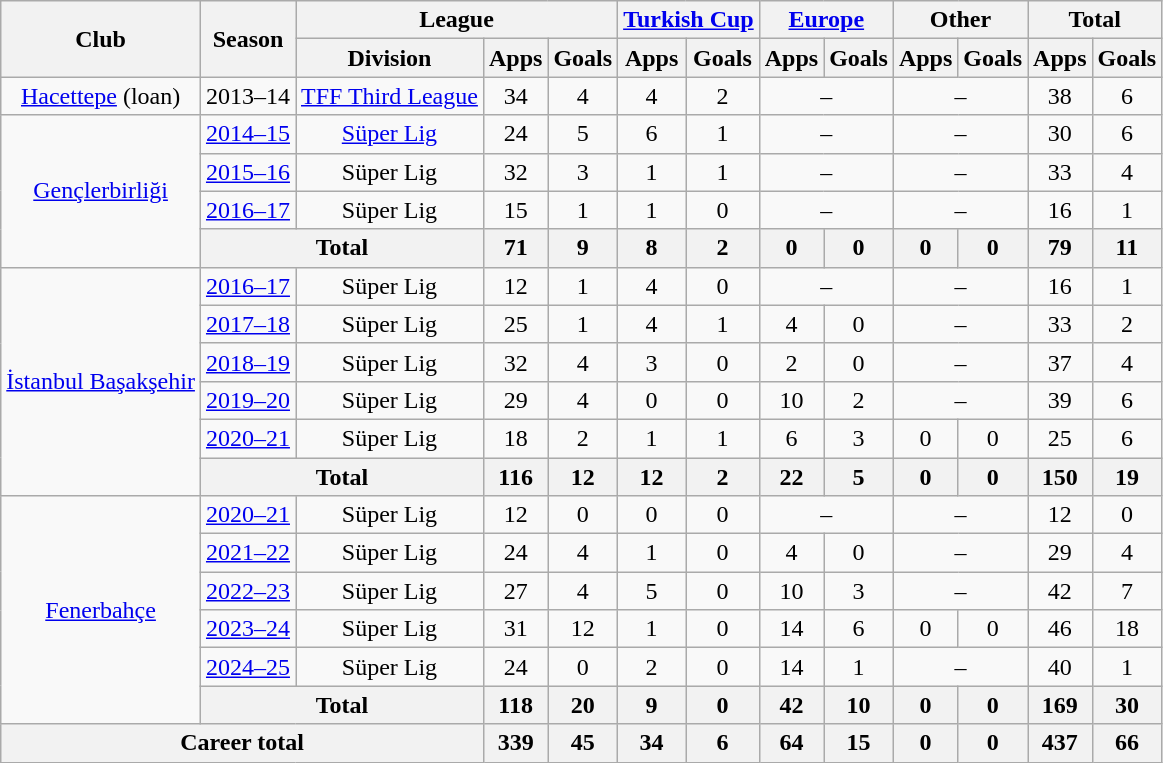<table class="wikitable" style="text-align:center">
<tr>
<th rowspan="2">Club</th>
<th rowspan="2">Season</th>
<th colspan="3">League</th>
<th colspan="2"><a href='#'>Turkish Cup</a></th>
<th colspan="2"><a href='#'>Europe</a></th>
<th colspan="2">Other</th>
<th colspan="2">Total</th>
</tr>
<tr>
<th>Division</th>
<th>Apps</th>
<th>Goals</th>
<th>Apps</th>
<th>Goals</th>
<th>Apps</th>
<th>Goals</th>
<th>Apps</th>
<th>Goals</th>
<th>Apps</th>
<th>Goals</th>
</tr>
<tr>
<td><a href='#'>Hacettepe</a> (loan)</td>
<td>2013–14</td>
<td><a href='#'>TFF Third League</a></td>
<td>34</td>
<td>4</td>
<td>4</td>
<td>2</td>
<td colspan="2">–</td>
<td colspan="2">–</td>
<td>38</td>
<td>6</td>
</tr>
<tr>
<td rowspan="4"><a href='#'>Gençlerbirliği</a></td>
<td><a href='#'>2014–15</a></td>
<td><a href='#'>Süper Lig</a></td>
<td>24</td>
<td>5</td>
<td>6</td>
<td>1</td>
<td colspan="2">–</td>
<td colspan="2">–</td>
<td>30</td>
<td>6</td>
</tr>
<tr>
<td><a href='#'>2015–16</a></td>
<td>Süper Lig</td>
<td>32</td>
<td>3</td>
<td>1</td>
<td>1</td>
<td colspan="2">–</td>
<td colspan="2">–</td>
<td>33</td>
<td>4</td>
</tr>
<tr>
<td><a href='#'>2016–17</a></td>
<td>Süper Lig</td>
<td>15</td>
<td>1</td>
<td>1</td>
<td>0</td>
<td colspan="2">–</td>
<td colspan="2">–</td>
<td>16</td>
<td>1</td>
</tr>
<tr>
<th colspan="2">Total</th>
<th>71</th>
<th>9</th>
<th>8</th>
<th>2</th>
<th>0</th>
<th>0</th>
<th>0</th>
<th>0</th>
<th>79</th>
<th>11</th>
</tr>
<tr>
<td rowspan="6"><a href='#'>İstanbul Başakşehir</a></td>
<td><a href='#'>2016–17</a></td>
<td>Süper Lig</td>
<td>12</td>
<td>1</td>
<td>4</td>
<td>0</td>
<td colspan="2">–</td>
<td colspan="2">–</td>
<td>16</td>
<td>1</td>
</tr>
<tr>
<td><a href='#'>2017–18</a></td>
<td>Süper Lig</td>
<td>25</td>
<td>1</td>
<td>4</td>
<td>1</td>
<td>4</td>
<td>0</td>
<td colspan="2">–</td>
<td>33</td>
<td>2</td>
</tr>
<tr>
<td><a href='#'>2018–19</a></td>
<td>Süper Lig</td>
<td>32</td>
<td>4</td>
<td>3</td>
<td>0</td>
<td>2</td>
<td>0</td>
<td colspan="2">–</td>
<td>37</td>
<td>4</td>
</tr>
<tr>
<td><a href='#'>2019–20</a></td>
<td>Süper Lig</td>
<td>29</td>
<td>4</td>
<td>0</td>
<td>0</td>
<td>10</td>
<td>2</td>
<td colspan="2">–</td>
<td>39</td>
<td>6</td>
</tr>
<tr>
<td><a href='#'>2020–21</a></td>
<td>Süper Lig</td>
<td>18</td>
<td>2</td>
<td>1</td>
<td>1</td>
<td>6</td>
<td>3</td>
<td>0</td>
<td>0</td>
<td>25</td>
<td>6</td>
</tr>
<tr>
<th colspan="2">Total</th>
<th>116</th>
<th>12</th>
<th>12</th>
<th>2</th>
<th>22</th>
<th>5</th>
<th>0</th>
<th>0</th>
<th>150</th>
<th>19</th>
</tr>
<tr>
<td rowspan="6"><a href='#'>Fenerbahçe</a></td>
<td><a href='#'>2020–21</a></td>
<td>Süper Lig</td>
<td>12</td>
<td>0</td>
<td>0</td>
<td>0</td>
<td colspan="2">–</td>
<td colspan="2">–</td>
<td>12</td>
<td>0</td>
</tr>
<tr>
<td><a href='#'>2021–22</a></td>
<td>Süper Lig</td>
<td>24</td>
<td>4</td>
<td>1</td>
<td>0</td>
<td>4</td>
<td>0</td>
<td colspan="2">–</td>
<td>29</td>
<td>4</td>
</tr>
<tr>
<td><a href='#'>2022–23</a></td>
<td>Süper Lig</td>
<td>27</td>
<td>4</td>
<td>5</td>
<td>0</td>
<td>10</td>
<td>3</td>
<td colspan="2">–</td>
<td>42</td>
<td>7</td>
</tr>
<tr>
<td><a href='#'>2023–24</a></td>
<td>Süper Lig</td>
<td>31</td>
<td>12</td>
<td>1</td>
<td>0</td>
<td>14</td>
<td>6</td>
<td>0</td>
<td>0</td>
<td>46</td>
<td>18</td>
</tr>
<tr>
<td><a href='#'>2024–25</a></td>
<td>Süper Lig</td>
<td>24</td>
<td>0</td>
<td>2</td>
<td>0</td>
<td>14</td>
<td>1</td>
<td colspan="2">–</td>
<td>40</td>
<td>1</td>
</tr>
<tr>
<th colspan="2">Total</th>
<th>118</th>
<th>20</th>
<th>9</th>
<th>0</th>
<th>42</th>
<th>10</th>
<th>0</th>
<th>0</th>
<th>169</th>
<th>30</th>
</tr>
<tr>
<th colspan="3">Career total</th>
<th>339</th>
<th>45</th>
<th>34</th>
<th>6</th>
<th>64</th>
<th>15</th>
<th>0</th>
<th>0</th>
<th>437</th>
<th>66</th>
</tr>
</table>
